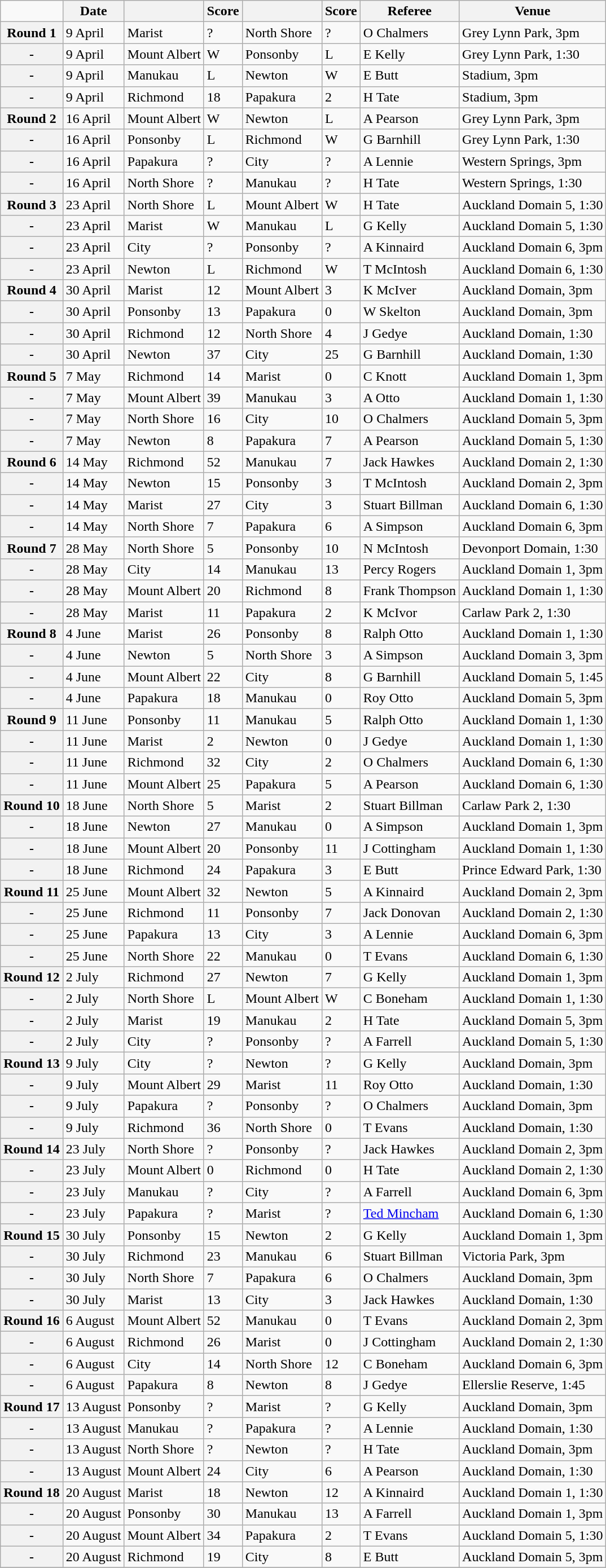<table class="wikitable mw-collapsible">
<tr>
<td></td>
<th scope="col">Date</th>
<th scope="col"></th>
<th scope="col">Score</th>
<th scope="col"></th>
<th scope="col">Score</th>
<th scope="col">Referee</th>
<th scope="col">Venue</th>
</tr>
<tr>
<th scope="row">Round 1</th>
<td>9 April </td>
<td>Marist</td>
<td>?</td>
<td>North Shore</td>
<td>?</td>
<td>O Chalmers</td>
<td>Grey Lynn Park, 3pm</td>
</tr>
<tr>
<th scope="row">-</th>
<td>9 April</td>
<td>Mount Albert</td>
<td>W</td>
<td>Ponsonby</td>
<td>L</td>
<td>E Kelly</td>
<td>Grey Lynn Park, 1:30</td>
</tr>
<tr>
<th scope="row">-</th>
<td>9 April</td>
<td>Manukau</td>
<td>L</td>
<td>Newton</td>
<td>W</td>
<td>E Butt</td>
<td>Stadium, 3pm</td>
</tr>
<tr>
<th scope="row">-</th>
<td>9 April</td>
<td>Richmond</td>
<td>18</td>
<td>Papakura</td>
<td>2</td>
<td>H Tate</td>
<td>Stadium, 3pm</td>
</tr>
<tr>
<th scope="row">Round 2</th>
<td>16 April</td>
<td>Mount Albert</td>
<td>W</td>
<td>Newton</td>
<td>L</td>
<td>A Pearson</td>
<td>Grey Lynn Park, 3pm</td>
</tr>
<tr>
<th scope="row">-</th>
<td>16 April</td>
<td>Ponsonby</td>
<td>L</td>
<td>Richmond</td>
<td>W</td>
<td>G Barnhill</td>
<td>Grey Lynn Park, 1:30</td>
</tr>
<tr>
<th scope="row">-</th>
<td>16 April</td>
<td>Papakura</td>
<td>?</td>
<td>City</td>
<td>?</td>
<td>A Lennie</td>
<td>Western Springs, 3pm</td>
</tr>
<tr>
<th scope="row">-</th>
<td>16 April</td>
<td>North Shore</td>
<td>?</td>
<td>Manukau</td>
<td>?</td>
<td>H Tate</td>
<td>Western Springs, 1:30</td>
</tr>
<tr>
<th scope="row">Round 3</th>
<td>23 April</td>
<td>North Shore</td>
<td>L</td>
<td>Mount Albert</td>
<td>W</td>
<td>H Tate</td>
<td>Auckland Domain 5, 1:30</td>
</tr>
<tr>
<th scope="row">-</th>
<td>23 April</td>
<td>Marist</td>
<td>W</td>
<td>Manukau</td>
<td>L</td>
<td>G Kelly</td>
<td>Auckland Domain 5, 1:30</td>
</tr>
<tr>
<th scope="row">-</th>
<td>23 April</td>
<td>City</td>
<td>?</td>
<td>Ponsonby</td>
<td>?</td>
<td>A Kinnaird</td>
<td>Auckland Domain 6, 3pm</td>
</tr>
<tr>
<th scope="row">-</th>
<td>23 April</td>
<td>Newton</td>
<td>L</td>
<td>Richmond</td>
<td>W</td>
<td>T McIntosh</td>
<td>Auckland Domain 6, 1:30</td>
</tr>
<tr>
<th scope="row">Round 4</th>
<td>30 April </td>
<td>Marist</td>
<td>12</td>
<td>Mount Albert</td>
<td>3</td>
<td>K McIver</td>
<td>Auckland Domain, 3pm</td>
</tr>
<tr>
<th scope="row">-</th>
<td>30 April</td>
<td>Ponsonby</td>
<td>13</td>
<td>Papakura</td>
<td>0</td>
<td>W Skelton</td>
<td>Auckland Domain, 3pm</td>
</tr>
<tr>
<th scope="row">-</th>
<td>30 April</td>
<td>Richmond</td>
<td>12</td>
<td>North Shore</td>
<td>4</td>
<td>J Gedye</td>
<td>Auckland Domain, 1:30</td>
</tr>
<tr>
<th scope="row">-</th>
<td>30 April</td>
<td>Newton</td>
<td>37</td>
<td>City</td>
<td>25</td>
<td>G Barnhill</td>
<td>Auckland Domain, 1:30</td>
</tr>
<tr>
<th scope="row">Round 5</th>
<td>7 May </td>
<td>Richmond</td>
<td>14</td>
<td>Marist</td>
<td>0</td>
<td>C Knott</td>
<td>Auckland Domain 1, 3pm</td>
</tr>
<tr>
<th scope="row">-</th>
<td>7 May</td>
<td>Mount Albert</td>
<td>39</td>
<td>Manukau</td>
<td>3</td>
<td>A Otto</td>
<td>Auckland Domain 1, 1:30</td>
</tr>
<tr>
<th scope="row">-</th>
<td>7 May</td>
<td>North Shore</td>
<td>16</td>
<td>City</td>
<td>10</td>
<td>O Chalmers</td>
<td>Auckland Domain 5, 3pm</td>
</tr>
<tr>
<th scope="row">-</th>
<td>7 May</td>
<td>Newton</td>
<td>8</td>
<td>Papakura</td>
<td>7</td>
<td>A Pearson</td>
<td>Auckland Domain 5, 1:30</td>
</tr>
<tr>
<th scope="row">Round 6</th>
<td>14 May </td>
<td>Richmond</td>
<td>52</td>
<td>Manukau</td>
<td>7</td>
<td>Jack Hawkes</td>
<td>Auckland Domain 2, 1:30</td>
</tr>
<tr>
<th scope="row">-</th>
<td>14 May</td>
<td>Newton</td>
<td>15</td>
<td>Ponsonby</td>
<td>3</td>
<td>T McIntosh</td>
<td>Auckland Domain 2, 3pm</td>
</tr>
<tr>
<th scope="row">-</th>
<td>14 May</td>
<td>Marist</td>
<td>27</td>
<td>City</td>
<td>3</td>
<td>Stuart Billman</td>
<td>Auckland Domain 6, 1:30</td>
</tr>
<tr>
<th scope="row">-</th>
<td>14 May</td>
<td>North Shore</td>
<td>7</td>
<td>Papakura</td>
<td>6</td>
<td>A Simpson</td>
<td>Auckland Domain 6, 3pm</td>
</tr>
<tr>
<th scope="row">Round 7</th>
<td>28 May </td>
<td>North Shore</td>
<td>5</td>
<td>Ponsonby</td>
<td>10</td>
<td>N McIntosh</td>
<td>Devonport Domain, 1:30</td>
</tr>
<tr>
<th scope="row">-</th>
<td>28 May</td>
<td>City</td>
<td>14</td>
<td>Manukau</td>
<td>13</td>
<td>Percy Rogers</td>
<td>Auckland Domain 1, 3pm</td>
</tr>
<tr>
<th scope="row">-</th>
<td>28 May</td>
<td>Mount Albert</td>
<td>20</td>
<td>Richmond</td>
<td>8</td>
<td>Frank Thompson</td>
<td>Auckland Domain 1, 1:30</td>
</tr>
<tr>
<th scope="row">-</th>
<td>28 May</td>
<td>Marist</td>
<td>11</td>
<td>Papakura</td>
<td>2</td>
<td>K McIvor</td>
<td>Carlaw Park 2, 1:30</td>
</tr>
<tr>
<th scope="row">Round 8</th>
<td>4 June </td>
<td>Marist</td>
<td>26</td>
<td>Ponsonby</td>
<td>8</td>
<td>Ralph Otto</td>
<td>Auckland Domain 1, 1:30</td>
</tr>
<tr>
<th scope="row">-</th>
<td>4 June</td>
<td>Newton</td>
<td>5</td>
<td>North Shore</td>
<td>3</td>
<td>A Simpson</td>
<td>Auckland Domain 3, 3pm</td>
</tr>
<tr>
<th scope="row">-</th>
<td>4 June</td>
<td>Mount Albert</td>
<td>22</td>
<td>City</td>
<td>8</td>
<td>G Barnhill</td>
<td>Auckland Domain 5, 1:45</td>
</tr>
<tr>
<th scope="row">-</th>
<td>4 June</td>
<td>Papakura</td>
<td>18</td>
<td>Manukau</td>
<td>0</td>
<td>Roy Otto</td>
<td>Auckland Domain 5, 3pm</td>
</tr>
<tr>
<th scope="row">Round 9</th>
<td>11 June </td>
<td>Ponsonby</td>
<td>11</td>
<td>Manukau</td>
<td>5</td>
<td>Ralph Otto</td>
<td>Auckland Domain 1, 1:30</td>
</tr>
<tr>
<th scope="row">-</th>
<td>11 June</td>
<td>Marist</td>
<td>2</td>
<td>Newton</td>
<td>0</td>
<td>J Gedye</td>
<td>Auckland Domain 1, 1:30</td>
</tr>
<tr>
<th scope="row">-</th>
<td>11 June</td>
<td>Richmond</td>
<td>32</td>
<td>City</td>
<td>2</td>
<td>O Chalmers</td>
<td>Auckland Domain 6, 1:30</td>
</tr>
<tr>
<th scope="row">-</th>
<td>11 June</td>
<td>Mount Albert</td>
<td>25</td>
<td>Papakura</td>
<td>5</td>
<td>A Pearson</td>
<td>Auckland Domain 6, 1:30</td>
</tr>
<tr>
<th scope="row">Round 10</th>
<td>18 June </td>
<td>North Shore</td>
<td>5</td>
<td>Marist</td>
<td>2</td>
<td>Stuart Billman</td>
<td>Carlaw Park 2, 1:30</td>
</tr>
<tr>
<th scope="row">-</th>
<td>18 June</td>
<td>Newton</td>
<td>27</td>
<td>Manukau</td>
<td>0</td>
<td>A Simpson</td>
<td>Auckland Domain 1, 3pm</td>
</tr>
<tr>
<th scope="row">-</th>
<td>18 June</td>
<td>Mount Albert</td>
<td>20</td>
<td>Ponsonby</td>
<td>11</td>
<td>J Cottingham</td>
<td>Auckland Domain 1, 1:30</td>
</tr>
<tr>
<th scope="row">-</th>
<td>18 June</td>
<td>Richmond</td>
<td>24</td>
<td>Papakura</td>
<td>3</td>
<td>E Butt</td>
<td>Prince Edward Park, 1:30</td>
</tr>
<tr>
<th scope="row">Round 11</th>
<td>25 June </td>
<td>Mount Albert</td>
<td>32</td>
<td>Newton</td>
<td>5</td>
<td>A Kinnaird</td>
<td>Auckland Domain 2, 3pm</td>
</tr>
<tr>
<th scope="row">-</th>
<td>25 June</td>
<td>Richmond</td>
<td>11</td>
<td>Ponsonby</td>
<td>7</td>
<td>Jack Donovan</td>
<td>Auckland Domain 2, 1:30</td>
</tr>
<tr>
<th scope="row">-</th>
<td>25 June</td>
<td>Papakura</td>
<td>13</td>
<td>City</td>
<td>3</td>
<td>A Lennie</td>
<td>Auckland Domain 6, 3pm</td>
</tr>
<tr>
<th scope="row">-</th>
<td>25 June</td>
<td>North Shore</td>
<td>22</td>
<td>Manukau</td>
<td>0</td>
<td>T Evans</td>
<td>Auckland Domain 6, 1:30</td>
</tr>
<tr>
<th scope="row">Round 12</th>
<td>2 July </td>
<td>Richmond</td>
<td>27</td>
<td>Newton</td>
<td>7</td>
<td>G Kelly</td>
<td>Auckland Domain 1, 3pm</td>
</tr>
<tr>
<th scope="row">-</th>
<td>2 July</td>
<td>North Shore</td>
<td>L</td>
<td>Mount Albert</td>
<td>W</td>
<td>C Boneham</td>
<td>Auckland Domain 1, 1:30</td>
</tr>
<tr>
<th scope="row">-</th>
<td>2 July</td>
<td>Marist</td>
<td>19</td>
<td>Manukau</td>
<td>2</td>
<td>H Tate</td>
<td>Auckland Domain 5, 3pm</td>
</tr>
<tr>
<th scope="row">-</th>
<td>2 July</td>
<td>City</td>
<td>?</td>
<td>Ponsonby</td>
<td>?</td>
<td>A Farrell</td>
<td>Auckland Domain 5, 1:30</td>
</tr>
<tr>
<th scope="row">Round 13</th>
<td>9 July </td>
<td>City</td>
<td>?</td>
<td>Newton</td>
<td>?</td>
<td>G Kelly</td>
<td>Auckland Domain, 3pm</td>
</tr>
<tr>
<th scope="row">-</th>
<td>9 July</td>
<td>Mount Albert</td>
<td>29</td>
<td>Marist</td>
<td>11</td>
<td>Roy Otto</td>
<td>Auckland Domain, 1:30</td>
</tr>
<tr>
<th scope="row">-</th>
<td>9 July</td>
<td>Papakura</td>
<td>?</td>
<td>Ponsonby</td>
<td>?</td>
<td>O Chalmers</td>
<td>Auckland Domain, 3pm</td>
</tr>
<tr>
<th scope="row">-</th>
<td>9 July</td>
<td>Richmond</td>
<td>36</td>
<td>North Shore</td>
<td>0</td>
<td>T Evans</td>
<td>Auckland Domain, 1:30</td>
</tr>
<tr>
<th scope="row">Round 14</th>
<td>23 July </td>
<td>North Shore</td>
<td>?</td>
<td>Ponsonby</td>
<td>?</td>
<td>Jack Hawkes</td>
<td>Auckland Domain 2, 3pm</td>
</tr>
<tr>
<th scope="row">-</th>
<td>23 July</td>
<td>Mount Albert</td>
<td>0</td>
<td>Richmond</td>
<td>0</td>
<td>H Tate</td>
<td>Auckland Domain 2, 1:30</td>
</tr>
<tr>
<th scope="row">-</th>
<td>23 July</td>
<td>Manukau</td>
<td>?</td>
<td>City</td>
<td>?</td>
<td>A Farrell</td>
<td>Auckland Domain 6, 3pm</td>
</tr>
<tr>
<th scope="row">-</th>
<td>23 July</td>
<td>Papakura</td>
<td>?</td>
<td>Marist</td>
<td>?</td>
<td><a href='#'>Ted Mincham</a></td>
<td>Auckland Domain 6, 1:30</td>
</tr>
<tr>
<th scope="row">Round 15</th>
<td>30 July </td>
<td>Ponsonby</td>
<td>15</td>
<td>Newton</td>
<td>2</td>
<td>G Kelly</td>
<td>Auckland Domain 1, 3pm</td>
</tr>
<tr>
<th scope="row">-</th>
<td>30 July</td>
<td>Richmond</td>
<td>23</td>
<td>Manukau</td>
<td>6</td>
<td>Stuart Billman</td>
<td>Victoria Park, 3pm</td>
</tr>
<tr>
<th scope="row">-</th>
<td>30 July</td>
<td>North Shore</td>
<td>7</td>
<td>Papakura</td>
<td>6</td>
<td>O Chalmers</td>
<td>Auckland Domain, 3pm</td>
</tr>
<tr>
<th scope="row">-</th>
<td>30 July</td>
<td>Marist</td>
<td>13</td>
<td>City</td>
<td>3</td>
<td>Jack Hawkes</td>
<td>Auckland Domain, 1:30</td>
</tr>
<tr>
<th scope="row">Round 16</th>
<td>6 August </td>
<td>Mount Albert</td>
<td>52</td>
<td>Manukau</td>
<td>0</td>
<td>T Evans</td>
<td>Auckland Domain 2, 3pm</td>
</tr>
<tr>
<th scope="row">-</th>
<td>6 August</td>
<td>Richmond</td>
<td>26</td>
<td>Marist</td>
<td>0</td>
<td>J Cottingham</td>
<td>Auckland Domain 2, 1:30</td>
</tr>
<tr>
<th scope="row">-</th>
<td>6 August</td>
<td>City</td>
<td>14</td>
<td>North Shore</td>
<td>12</td>
<td>C Boneham</td>
<td>Auckland Domain 6, 3pm</td>
</tr>
<tr>
<th scope="row">-</th>
<td>6 August</td>
<td>Papakura</td>
<td>8</td>
<td>Newton</td>
<td>8</td>
<td>J Gedye</td>
<td>Ellerslie Reserve, 1:45</td>
</tr>
<tr>
<th scope="row">Round 17</th>
<td>13 August </td>
<td>Ponsonby</td>
<td>?</td>
<td>Marist</td>
<td>?</td>
<td>G Kelly</td>
<td>Auckland Domain, 3pm</td>
</tr>
<tr>
<th scope="row">-</th>
<td>13 August</td>
<td>Manukau</td>
<td>?</td>
<td>Papakura</td>
<td>?</td>
<td>A Lennie</td>
<td>Auckland Domain, 1:30</td>
</tr>
<tr>
<th scope="row">-</th>
<td>13 August</td>
<td>North Shore</td>
<td>?</td>
<td>Newton</td>
<td>?</td>
<td>H Tate</td>
<td>Auckland Domain, 3pm</td>
</tr>
<tr>
<th scope="row">-</th>
<td>13 August</td>
<td>Mount Albert</td>
<td>24</td>
<td>City</td>
<td>6</td>
<td>A Pearson</td>
<td>Auckland Domain, 1:30</td>
</tr>
<tr>
<th scope="row">Round 18</th>
<td>20 August </td>
<td>Marist</td>
<td>18</td>
<td>Newton</td>
<td>12</td>
<td>A Kinnaird</td>
<td>Auckland Domain 1, 1:30</td>
</tr>
<tr>
<th scope="row">-</th>
<td>20 August</td>
<td>Ponsonby</td>
<td>30</td>
<td>Manukau</td>
<td>13</td>
<td>A Farrell</td>
<td>Auckland Domain 1, 3pm</td>
</tr>
<tr>
<th scope="row">-</th>
<td>20 August</td>
<td>Mount Albert</td>
<td>34</td>
<td>Papakura</td>
<td>2</td>
<td>T Evans</td>
<td>Auckland Domain 5, 1:30</td>
</tr>
<tr>
<th scope="row">-</th>
<td>20 August</td>
<td>Richmond</td>
<td>19</td>
<td>City</td>
<td>8</td>
<td>E Butt</td>
<td>Auckland Domain 5, 3pm</td>
</tr>
<tr>
</tr>
</table>
